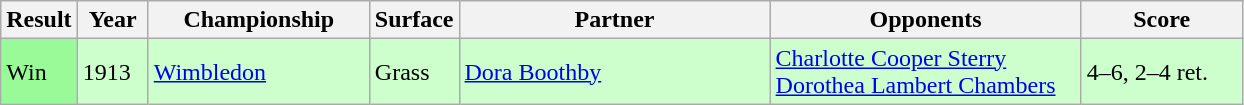<table class="sortable wikitable">
<tr>
<th style="width:40px">Result</th>
<th style="width:40px">Year</th>
<th style="width:140px">Championship</th>
<th style="width:50px">Surface</th>
<th style="width:200px">Partner</th>
<th style="width:200px">Opponents</th>
<th style="width:100px"  class="unsortable">Score</th>
</tr>
<tr style="background:#ccffcc">
<td style="background:#98FB98">Win</td>
<td>1913</td>
<td><a href='#'>Wimbledon</a></td>
<td>Grass</td>
<td> <a href='#'>Dora Boothby</a></td>
<td> <a href='#'>Charlotte Cooper Sterry</a><br>  <a href='#'>Dorothea Lambert Chambers</a></td>
<td>4–6, 2–4 ret.</td>
</tr>
</table>
